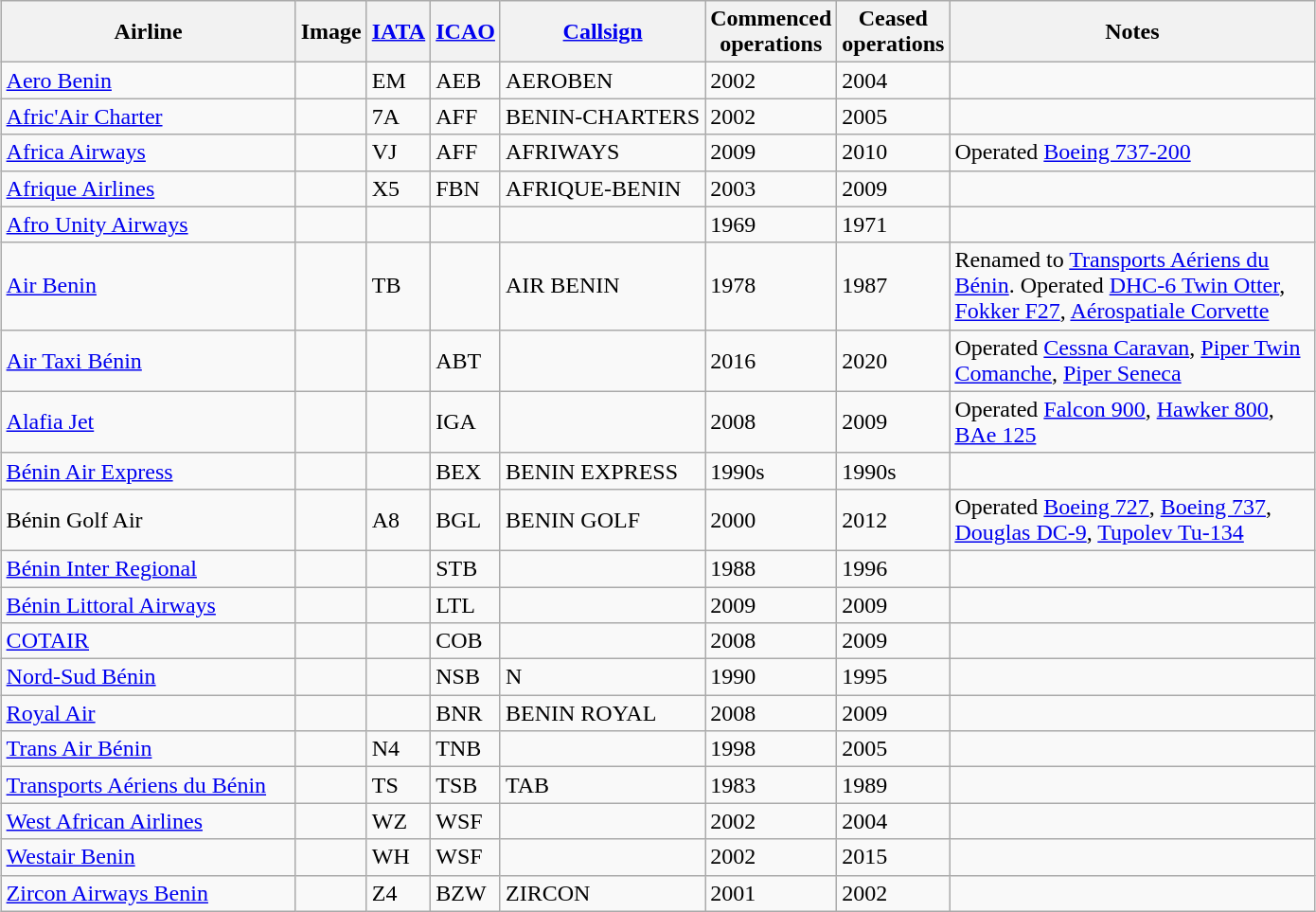<table class="wikitable sortable" style="border-collapse:collapse; margin:auto;" border="1" cellpadding="3">
<tr valign="middle">
<th style="width:200px;">Airline</th>
<th>Image</th>
<th><a href='#'>IATA</a></th>
<th><a href='#'>ICAO</a></th>
<th><a href='#'>Callsign</a></th>
<th>Commenced<br>operations</th>
<th>Ceased<br>operations</th>
<th style="width:250px;">Notes</th>
</tr>
<tr>
<td><a href='#'>Aero Benin</a></td>
<td></td>
<td>EM</td>
<td>AEB</td>
<td>AEROBEN</td>
<td>2002</td>
<td>2004</td>
<td></td>
</tr>
<tr>
<td><a href='#'>Afric'Air Charter</a></td>
<td></td>
<td>7A</td>
<td>AFF</td>
<td>BENIN-CHARTERS</td>
<td>2002</td>
<td>2005</td>
<td></td>
</tr>
<tr>
<td><a href='#'>Africa Airways</a></td>
<td></td>
<td>VJ</td>
<td>AFF</td>
<td>AFRIWAYS</td>
<td>2009</td>
<td>2010</td>
<td>Operated <a href='#'>Boeing 737-200</a></td>
</tr>
<tr>
<td><a href='#'>Afrique Airlines</a></td>
<td></td>
<td>X5</td>
<td>FBN</td>
<td>AFRIQUE-BENIN</td>
<td>2003</td>
<td>2009</td>
<td></td>
</tr>
<tr>
<td><a href='#'>Afro Unity Airways</a></td>
<td></td>
<td></td>
<td></td>
<td></td>
<td>1969</td>
<td>1971</td>
<td></td>
</tr>
<tr>
<td><a href='#'>Air Benin</a></td>
<td></td>
<td>TB</td>
<td></td>
<td>AIR BENIN</td>
<td>1978</td>
<td>1987</td>
<td>Renamed to <a href='#'>Transports Aériens du Bénin</a>. Operated <a href='#'>DHC-6 Twin Otter</a>, <a href='#'>Fokker F27</a>, <a href='#'>Aérospatiale Corvette</a></td>
</tr>
<tr>
<td><a href='#'>Air Taxi Bénin</a></td>
<td></td>
<td></td>
<td>ABT</td>
<td></td>
<td>2016</td>
<td>2020</td>
<td>Operated <a href='#'>Cessna Caravan</a>, <a href='#'>Piper Twin Comanche</a>, <a href='#'>Piper Seneca</a></td>
</tr>
<tr>
<td><a href='#'>Alafia Jet</a></td>
<td></td>
<td></td>
<td>IGA</td>
<td></td>
<td>2008</td>
<td>2009</td>
<td>Operated <a href='#'>Falcon 900</a>, <a href='#'>Hawker 800</a>, <a href='#'>BAe 125</a></td>
</tr>
<tr>
<td><a href='#'>Bénin Air Express</a></td>
<td></td>
<td></td>
<td>BEX</td>
<td>BENIN EXPRESS</td>
<td>1990s</td>
<td>1990s</td>
<td></td>
</tr>
<tr>
<td>Bénin Golf Air</td>
<td></td>
<td>A8</td>
<td>BGL</td>
<td>BENIN GOLF</td>
<td>2000</td>
<td>2012</td>
<td>Operated <a href='#'>Boeing 727</a>, <a href='#'>Boeing 737</a>, <a href='#'>Douglas DC-9</a>, <a href='#'>Tupolev Tu-134</a></td>
</tr>
<tr>
<td><a href='#'>Bénin Inter Regional</a></td>
<td></td>
<td></td>
<td>STB</td>
<td></td>
<td>1988</td>
<td>1996</td>
<td></td>
</tr>
<tr>
<td><a href='#'>Bénin Littoral Airways</a></td>
<td></td>
<td></td>
<td>LTL</td>
<td></td>
<td>2009</td>
<td>2009</td>
<td></td>
</tr>
<tr>
<td><a href='#'>COTAIR</a></td>
<td></td>
<td></td>
<td>COB</td>
<td></td>
<td>2008</td>
<td>2009</td>
<td></td>
</tr>
<tr>
<td><a href='#'>Nord-Sud Bénin</a></td>
<td></td>
<td></td>
<td>NSB</td>
<td>N</td>
<td>1990</td>
<td>1995</td>
<td></td>
</tr>
<tr>
<td><a href='#'>Royal Air</a></td>
<td></td>
<td></td>
<td>BNR</td>
<td>BENIN ROYAL</td>
<td>2008</td>
<td>2009</td>
<td></td>
</tr>
<tr>
<td><a href='#'>Trans Air Bénin</a></td>
<td></td>
<td>N4</td>
<td>TNB</td>
<td></td>
<td>1998</td>
<td>2005</td>
<td></td>
</tr>
<tr>
<td><a href='#'>Transports Aériens du Bénin</a></td>
<td></td>
<td>TS</td>
<td>TSB</td>
<td>TAB</td>
<td>1983</td>
<td>1989</td>
<td></td>
</tr>
<tr>
<td><a href='#'>West African Airlines</a></td>
<td></td>
<td>WZ</td>
<td>WSF</td>
<td></td>
<td>2002</td>
<td>2004</td>
<td></td>
</tr>
<tr>
<td><a href='#'>Westair Benin</a></td>
<td></td>
<td>WH</td>
<td>WSF</td>
<td></td>
<td>2002</td>
<td>2015</td>
<td></td>
</tr>
<tr>
<td><a href='#'>Zircon Airways Benin</a></td>
<td></td>
<td>Z4</td>
<td>BZW</td>
<td>ZIRCON</td>
<td>2001</td>
<td>2002</td>
<td></td>
</tr>
</table>
